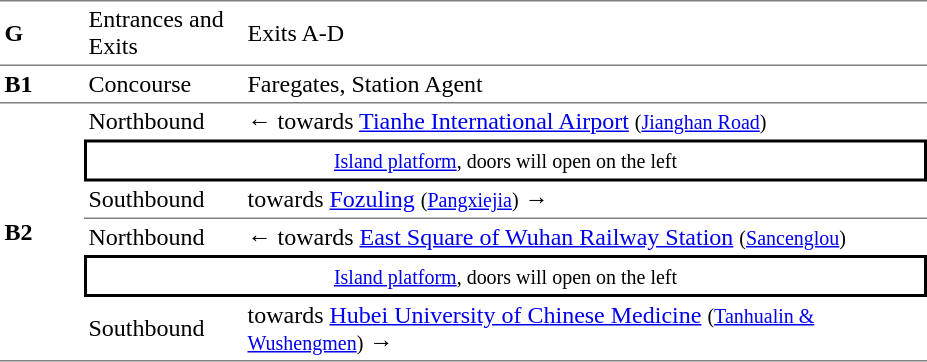<table table border=0 cellspacing=0 cellpadding=3>
<tr>
<td style="border-top:solid 1px gray;border-bottom:solid 1px gray;" width=50><strong>G</strong></td>
<td style="border-top:solid 1px gray;border-bottom:solid 1px gray;" width=100>Entrances and Exits</td>
<td style="border-top:solid 1px gray;border-bottom:solid 1px gray;" width=450>Exits A-D</td>
</tr>
<tr>
<td style="border-top:solid 0px gray;border-bottom:solid 1px gray;" width=50><strong>B1</strong></td>
<td style="border-top:solid 0px gray;border-bottom:solid 1px gray;" width=100>Concourse</td>
<td style="border-top:solid 0px gray;border-bottom:solid 1px gray;" width=450>Faregates, Station Agent</td>
</tr>
<tr>
<td style="border-bottom:solid 1px gray;" rowspan=6><strong>B2</strong></td>
<td>Northbound</td>
<td>←  towards <a href='#'>Tianhe International Airport</a> <small>(<a href='#'>Jianghan Road</a>)</small></td>
</tr>
<tr>
<td style="border-right:solid 2px black;border-left:solid 2px black;border-top:solid 2px black;border-bottom:solid 2px black;text-align:center;" colspan=2><small><a href='#'>Island platform</a>, doors will open on the left</small></td>
</tr>
<tr>
<td style="border-bottom:solid 1px gray;">Southbound</td>
<td style="border-bottom:solid 1px gray;"> towards <a href='#'>Fozuling</a> <small>(<a href='#'>Pangxiejia</a>)</small> →</td>
</tr>
<tr>
<td>Northbound</td>
<td>←  towards <a href='#'>East Square of Wuhan Railway Station</a> <small>(<a href='#'>Sancenglou</a>)</small></td>
</tr>
<tr>
<td style="border-right:solid 2px black;border-left:solid 2px black;border-top:solid 2px black;border-bottom:solid 2px black;text-align:center;" colspan=2><small><a href='#'>Island platform</a>, doors will open on the left</small></td>
</tr>
<tr>
<td style="border-bottom:solid 1px gray;">Southbound</td>
<td style="border-bottom:solid 1px gray;"> towards <a href='#'>Hubei University of Chinese Medicine</a> <small>(<a href='#'>Tanhualin & Wushengmen</a>)</small> →</td>
</tr>
</table>
